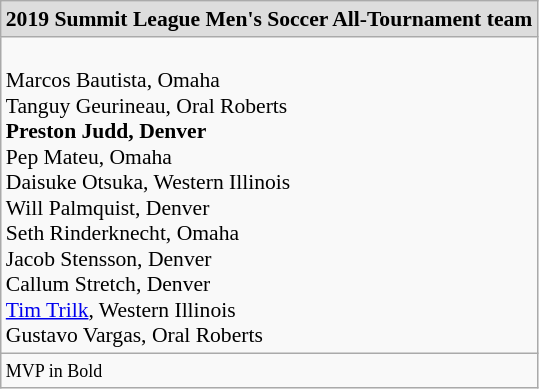<table class="wikitable" style="white-space:nowrap; font-size:90%;">
<tr>
<td colspan="7" style="text-align:center; background:#ddd;"><strong>2019 Summit League Men's Soccer All-Tournament team</strong></td>
</tr>
<tr>
<td><br>Marcos Bautista, Omaha<br>
Tanguy Geurineau, Oral Roberts<br>
<strong>Preston Judd, Denver</strong><br>
Pep Mateu, Omaha<br>
Daisuke Otsuka, Western Illinois<br>
Will Palmquist, Denver<br>
Seth Rinderknecht, Omaha<br>
Jacob Stensson, Denver<br>
Callum Stretch, Denver<br>
<a href='#'>Tim Trilk</a>, Western Illinois<br>
Gustavo Vargas, Oral Roberts</td>
</tr>
<tr>
<td><small>MVP in Bold</small></td>
</tr>
</table>
